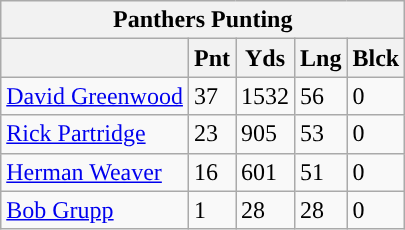<table class="wikitable">
<tr>
<th colspan="5">Panthers Punting</th>
</tr>
<tr>
<th></th>
<th>Pnt</th>
<th>Yds</th>
<th>Lng</th>
<th>Blck</th>
</tr>
<tr>
<td><a href='#'>David Greenwood</a></td>
<td>37</td>
<td>1532</td>
<td>56</td>
<td>0</td>
</tr>
<tr>
<td><a href='#'>Rick Partridge</a></td>
<td>23</td>
<td>905</td>
<td>53</td>
<td>0</td>
</tr>
<tr>
<td><a href='#'>Herman Weaver</a></td>
<td>16</td>
<td>601</td>
<td>51</td>
<td>0</td>
</tr>
<tr>
<td><a href='#'>Bob Grupp</a></td>
<td>1</td>
<td>28</td>
<td>28</td>
<td>0</td>
</tr>
</table>
